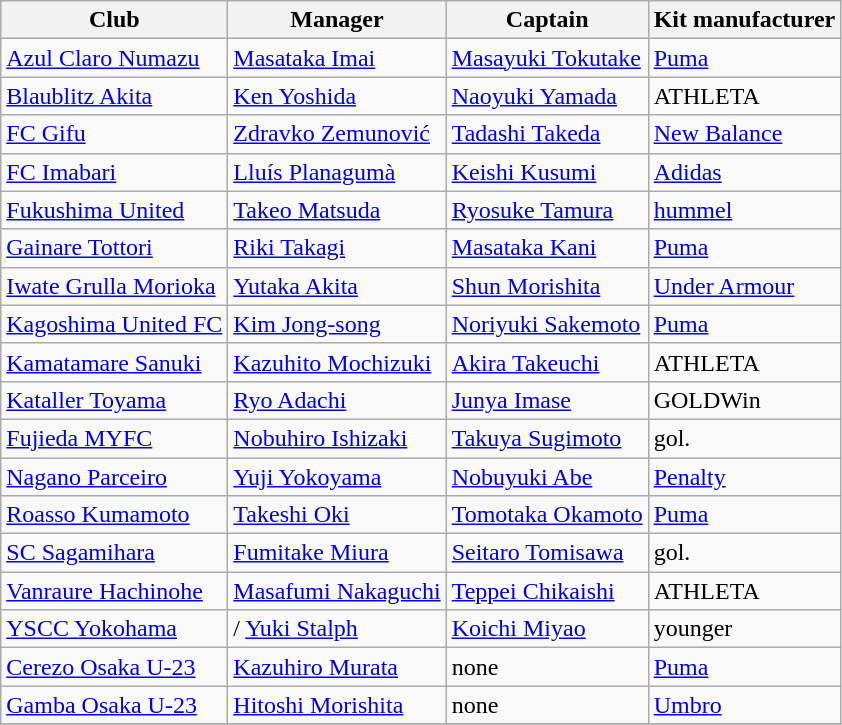<table class="wikitable sortable">
<tr>
<th>Club</th>
<th>Manager</th>
<th>Captain</th>
<th>Kit manufacturer</th>
</tr>
<tr>
<td><a href='#'>Azul Claro Numazu</a></td>
<td> <a href='#'>Masataka Imai</a></td>
<td> <a href='#'>Masayuki Tokutake</a></td>
<td> <a href='#'>Puma</a></td>
</tr>
<tr>
<td><a href='#'>Blaublitz Akita</a></td>
<td> <a href='#'>Ken Yoshida</a></td>
<td> <a href='#'>Naoyuki Yamada</a></td>
<td> ATHLETA</td>
</tr>
<tr>
<td><a href='#'>FC Gifu</a></td>
<td> <a href='#'>Zdravko Zemunović</a></td>
<td> <a href='#'>Tadashi Takeda</a></td>
<td> <a href='#'>New Balance</a></td>
</tr>
<tr>
<td><a href='#'>FC Imabari</a></td>
<td> <a href='#'>Lluís Planagumà</a></td>
<td> <a href='#'>Keishi Kusumi</a></td>
<td> <a href='#'>Adidas</a></td>
</tr>
<tr>
<td><a href='#'>Fukushima United</a></td>
<td> <a href='#'>Takeo Matsuda</a></td>
<td> <a href='#'>Ryosuke Tamura</a></td>
<td> <a href='#'>hummel</a></td>
</tr>
<tr>
<td><a href='#'>Gainare Tottori</a></td>
<td> <a href='#'>Riki Takagi</a></td>
<td> <a href='#'>Masataka Kani</a></td>
<td> <a href='#'>Puma</a></td>
</tr>
<tr>
<td><a href='#'>Iwate Grulla Morioka</a></td>
<td> <a href='#'>Yutaka Akita</a></td>
<td> <a href='#'>Shun Morishita</a></td>
<td> <a href='#'>Under Armour</a></td>
</tr>
<tr>
<td><a href='#'>Kagoshima United FC</a></td>
<td> <a href='#'>Kim Jong-song</a></td>
<td> <a href='#'>Noriyuki Sakemoto</a></td>
<td> <a href='#'>Puma</a></td>
</tr>
<tr>
<td><a href='#'>Kamatamare Sanuki</a></td>
<td> <a href='#'>Kazuhito Mochizuki</a></td>
<td> <a href='#'>Akira Takeuchi</a></td>
<td> ATHLETA</td>
</tr>
<tr>
<td><a href='#'>Kataller Toyama</a></td>
<td> <a href='#'>Ryo Adachi</a></td>
<td> <a href='#'>Junya Imase</a></td>
<td> GOLDWin</td>
</tr>
<tr>
<td><a href='#'>Fujieda MYFC</a></td>
<td> <a href='#'>Nobuhiro Ishizaki</a></td>
<td> <a href='#'>Takuya Sugimoto</a></td>
<td> gol.</td>
</tr>
<tr>
<td><a href='#'>Nagano Parceiro</a></td>
<td> <a href='#'>Yuji Yokoyama</a></td>
<td> <a href='#'>Nobuyuki Abe</a></td>
<td> <a href='#'>Penalty</a></td>
</tr>
<tr>
<td><a href='#'>Roasso Kumamoto</a></td>
<td> <a href='#'>Takeshi Oki</a></td>
<td> <a href='#'>Tomotaka Okamoto</a></td>
<td> <a href='#'>Puma</a></td>
</tr>
<tr>
<td><a href='#'>SC Sagamihara</a></td>
<td> <a href='#'>Fumitake Miura</a></td>
<td> <a href='#'>Seitaro Tomisawa</a></td>
<td> gol.</td>
</tr>
<tr>
<td><a href='#'>Vanraure Hachinohe</a></td>
<td> <a href='#'>Masafumi Nakaguchi</a></td>
<td> <a href='#'>Teppei Chikaishi</a></td>
<td> ATHLETA</td>
</tr>
<tr>
<td><a href='#'>YSCC Yokohama</a></td>
<td>/ <a href='#'>Yuki Stalph</a></td>
<td> <a href='#'>Koichi Miyao</a></td>
<td> younger</td>
</tr>
<tr>
<td><a href='#'>Cerezo Osaka U-23</a></td>
<td> <a href='#'>Kazuhiro Murata</a></td>
<td>none</td>
<td> <a href='#'>Puma</a></td>
</tr>
<tr>
<td><a href='#'>Gamba Osaka U-23</a></td>
<td> <a href='#'>Hitoshi Morishita</a></td>
<td>none</td>
<td> <a href='#'>Umbro</a></td>
</tr>
<tr>
</tr>
</table>
